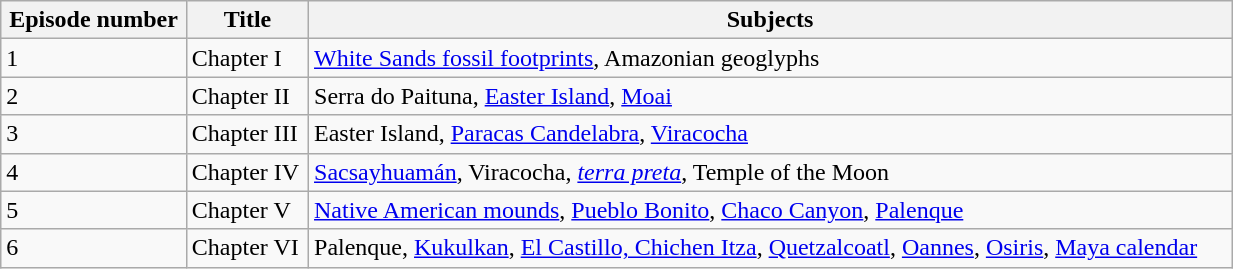<table class="wikitable sortable" style="width:65%;">
<tr>
<th>Episode number</th>
<th>Title</th>
<th>Subjects</th>
</tr>
<tr>
<td>1</td>
<td>Chapter I</td>
<td><a href='#'>White Sands fossil footprints</a>, Amazonian geoglyphs</td>
</tr>
<tr>
<td>2</td>
<td>Chapter II</td>
<td>Serra do Paituna, <a href='#'>Easter Island</a>, <a href='#'>Moai</a></td>
</tr>
<tr>
<td>3</td>
<td>Chapter III</td>
<td>Easter Island, <a href='#'>Paracas Candelabra</a>, <a href='#'>Viracocha</a></td>
</tr>
<tr>
<td>4</td>
<td>Chapter IV</td>
<td><a href='#'>Sacsayhuamán</a>, Viracocha, <em><a href='#'>terra preta</a></em>, Temple of the Moon</td>
</tr>
<tr>
<td>5</td>
<td>Chapter V</td>
<td><a href='#'>Native American mounds</a>, <a href='#'>Pueblo Bonito</a>, <a href='#'>Chaco Canyon</a>, <a href='#'>Palenque</a></td>
</tr>
<tr>
<td>6</td>
<td>Chapter VI</td>
<td>Palenque, <a href='#'>Kukulkan</a>, <a href='#'>El Castillo, Chichen Itza</a>,  <a href='#'>Quetzalcoatl</a>, <a href='#'>Oannes</a>, <a href='#'>Osiris</a>,  <a href='#'>Maya calendar</a></td>
</tr>
</table>
